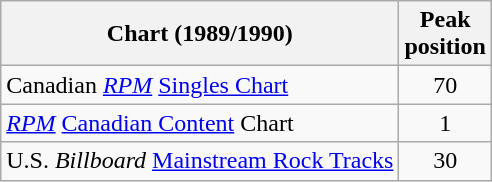<table class="wikitable">
<tr>
<th>Chart (1989/1990)</th>
<th>Peak<br>position</th>
</tr>
<tr>
<td align="left">Canadian <em><a href='#'>RPM</a></em> <a href='#'>Singles Chart</a></td>
<td align="center">70</td>
</tr>
<tr>
<td align="left"><a href='#'><em>RPM</em></a> <a href='#'>Canadian Content</a> Chart</td>
<td align="center">1</td>
</tr>
<tr>
<td align="left">U.S. <em>Billboard</em> <a href='#'>Mainstream Rock Tracks</a></td>
<td align="center">30</td>
</tr>
</table>
